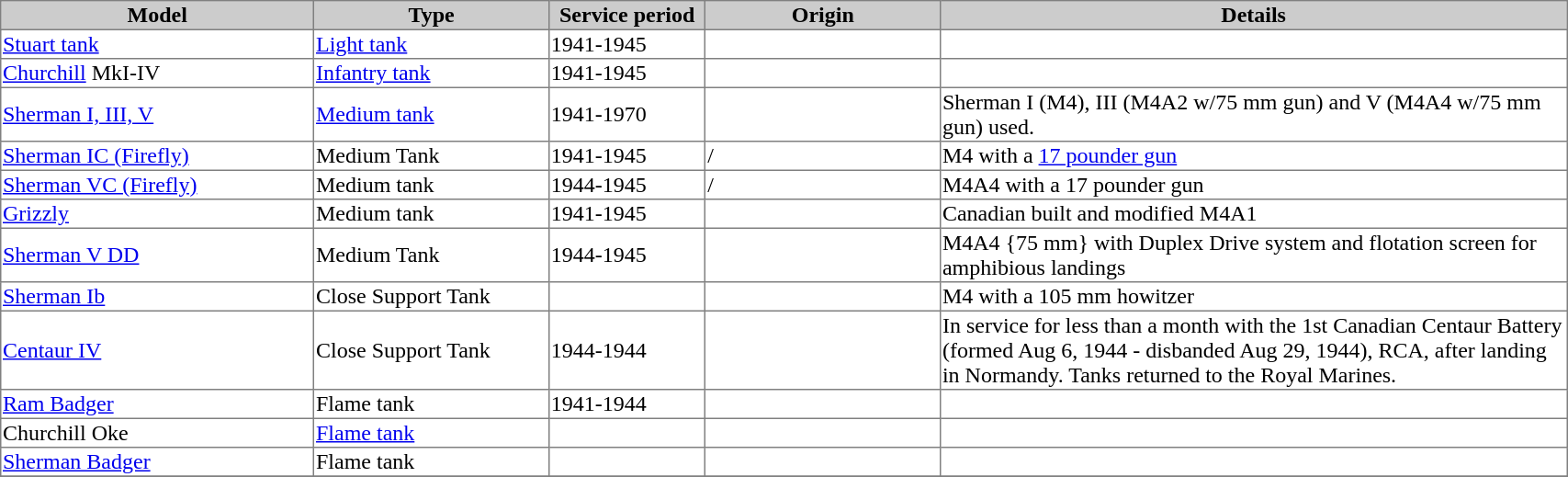<table border="1" width="90%" style="border-collapse: collapse;">
<tr bgcolor=cccccc>
<th width="20%">Model</th>
<th width="15%">Type</th>
<th width="10%">Service period</th>
<th width="15%">Origin</th>
<th>Details</th>
</tr>
<tr>
<td><a href='#'>Stuart tank</a></td>
<td><a href='#'>Light tank</a></td>
<td>1941-1945</td>
<td></td>
<td></td>
</tr>
<tr>
<td><a href='#'>Churchill</a> MkI-IV</td>
<td><a href='#'>Infantry tank</a></td>
<td>1941-1945</td>
<td></td>
<td></td>
</tr>
<tr>
<td><a href='#'>Sherman I, III, V</a></td>
<td><a href='#'>Medium tank</a></td>
<td>1941-1970</td>
<td></td>
<td>Sherman I (M4), III (M4A2 w/75 mm gun) and V (M4A4 w/75 mm gun) used.</td>
</tr>
<tr>
<td><a href='#'>Sherman IC (Firefly)</a></td>
<td>Medium Tank</td>
<td>1941-1945</td>
<td>/</td>
<td>M4 with a <a href='#'>17 pounder gun</a></td>
</tr>
<tr>
<td><a href='#'>Sherman VC (Firefly)</a></td>
<td>Medium tank</td>
<td>1944-1945</td>
<td>/</td>
<td>M4A4 with a 17 pounder gun</td>
</tr>
<tr>
<td><a href='#'>Grizzly</a></td>
<td>Medium tank</td>
<td>1941-1945</td>
<td></td>
<td>Canadian built and modified M4A1</td>
</tr>
<tr>
<td><a href='#'>Sherman V DD</a></td>
<td>Medium Tank</td>
<td>1944-1945</td>
<td></td>
<td>M4A4 {75 mm} with Duplex Drive system and flotation screen for amphibious landings</td>
</tr>
<tr>
<td><a href='#'>Sherman Ib</a></td>
<td>Close Support Tank</td>
<td></td>
<td></td>
<td>M4 with a 105 mm howitzer</td>
</tr>
<tr>
<td><a href='#'>Centaur IV</a></td>
<td>Close Support Tank</td>
<td>1944-1944</td>
<td></td>
<td>In service for less than a month with the 1st Canadian Centaur Battery (formed Aug 6, 1944 - disbanded Aug 29, 1944), RCA, after landing in Normandy.  Tanks returned to the Royal Marines.</td>
</tr>
<tr>
<td><a href='#'>Ram Badger</a></td>
<td>Flame tank</td>
<td>1941-1944</td>
<td></td>
<td></td>
</tr>
<tr>
<td>Churchill Oke</td>
<td><a href='#'>Flame tank</a></td>
<td></td>
<td></td>
<td></td>
</tr>
<tr>
<td><a href='#'>Sherman Badger</a></td>
<td>Flame tank</td>
<td></td>
<td></td>
<td></td>
</tr>
<tr>
</tr>
</table>
